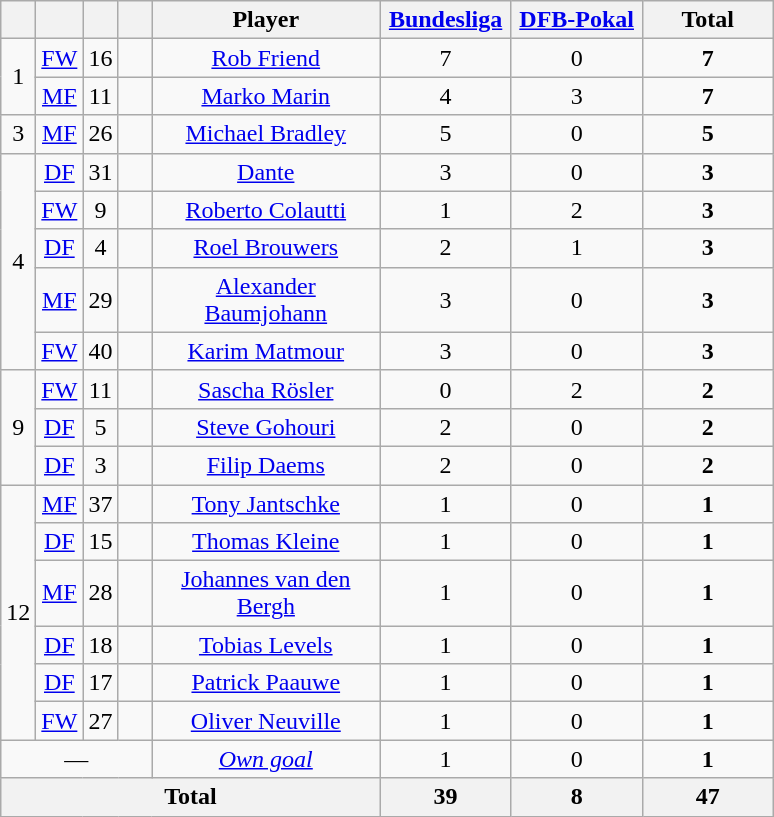<table class="wikitable" style="text-align:center">
<tr>
<th width="15"></th>
<th width="15"></th>
<th width="15"></th>
<th width="15"></th>
<th width="145">Player</th>
<th width="80"><strong><a href='#'>Bundesliga</a></strong></th>
<th width="80"><strong><a href='#'>DFB-Pokal</a></strong></th>
<th width="80">Total</th>
</tr>
<tr>
<td rowspan="2">1</td>
<td align="center"><a href='#'>FW</a></td>
<td align="center">16</td>
<td></td>
<td><a href='#'>Rob Friend</a></td>
<td>7</td>
<td>0</td>
<td><strong>7</strong></td>
</tr>
<tr>
<td align="center"><a href='#'>MF</a></td>
<td align="center">11</td>
<td></td>
<td><a href='#'>Marko Marin</a></td>
<td>4</td>
<td>3</td>
<td><strong>7</strong></td>
</tr>
<tr>
<td>3</td>
<td align="center"><a href='#'>MF</a></td>
<td align="center">26</td>
<td></td>
<td><a href='#'>Michael Bradley</a></td>
<td>5</td>
<td>0</td>
<td><strong>5</strong></td>
</tr>
<tr>
<td rowspan="5">4</td>
<td align="center"><a href='#'>DF</a></td>
<td align="center">31</td>
<td></td>
<td><a href='#'>Dante</a></td>
<td>3</td>
<td>0</td>
<td><strong>3</strong></td>
</tr>
<tr>
<td align="center"><a href='#'>FW</a></td>
<td align="center">9</td>
<td></td>
<td><a href='#'>Roberto Colautti</a></td>
<td>1</td>
<td>2</td>
<td><strong>3</strong></td>
</tr>
<tr>
<td align="center"><a href='#'>DF</a></td>
<td align="center">4</td>
<td></td>
<td><a href='#'>Roel Brouwers</a></td>
<td>2</td>
<td>1</td>
<td><strong>3</strong></td>
</tr>
<tr>
<td align="center"><a href='#'>MF</a></td>
<td align="center">29</td>
<td></td>
<td><a href='#'>Alexander Baumjohann</a></td>
<td>3</td>
<td>0</td>
<td><strong>3</strong></td>
</tr>
<tr>
<td align="center"><a href='#'>FW</a></td>
<td align="center">40</td>
<td></td>
<td><a href='#'>Karim Matmour</a></td>
<td>3</td>
<td>0</td>
<td><strong>3</strong></td>
</tr>
<tr>
<td rowspan="3">9</td>
<td align="center"><a href='#'>FW</a></td>
<td align="center">11</td>
<td></td>
<td><a href='#'>Sascha Rösler</a></td>
<td>0</td>
<td>2</td>
<td><strong>2</strong></td>
</tr>
<tr>
<td align="center"><a href='#'>DF</a></td>
<td align="center">5</td>
<td></td>
<td><a href='#'>Steve Gohouri</a></td>
<td>2</td>
<td>0</td>
<td><strong>2</strong></td>
</tr>
<tr>
<td align="center"><a href='#'>DF</a></td>
<td align="center">3</td>
<td></td>
<td><a href='#'>Filip Daems</a></td>
<td>2</td>
<td>0</td>
<td><strong>2</strong></td>
</tr>
<tr>
<td rowspan="6">12</td>
<td><a href='#'>MF</a></td>
<td>37</td>
<td></td>
<td><a href='#'>Tony Jantschke</a></td>
<td>1</td>
<td>0</td>
<td><strong>1</strong></td>
</tr>
<tr>
<td align="center"><a href='#'>DF</a></td>
<td align="center">15</td>
<td></td>
<td><a href='#'>Thomas Kleine</a></td>
<td>1</td>
<td>0</td>
<td><strong>1</strong></td>
</tr>
<tr>
<td align="center"><a href='#'>MF</a></td>
<td align="center">28</td>
<td></td>
<td><a href='#'>Johannes van den Bergh</a></td>
<td>1</td>
<td>0</td>
<td><strong>1</strong></td>
</tr>
<tr>
<td><a href='#'>DF</a></td>
<td>18</td>
<td></td>
<td><a href='#'>Tobias Levels</a></td>
<td>1</td>
<td>0</td>
<td><strong>1</strong></td>
</tr>
<tr>
<td><a href='#'>DF</a></td>
<td>17</td>
<td></td>
<td><a href='#'>Patrick Paauwe</a></td>
<td>1</td>
<td>0</td>
<td><strong>1</strong></td>
</tr>
<tr>
<td><a href='#'>FW</a></td>
<td>27</td>
<td></td>
<td><a href='#'>Oliver Neuville</a></td>
<td>1</td>
<td>0</td>
<td><strong>1</strong></td>
</tr>
<tr>
<td colspan="4">—</td>
<td><em><a href='#'>Own goal</a></em></td>
<td>1</td>
<td>0</td>
<td><strong>1</strong></td>
</tr>
<tr>
<th colspan="5">Total</th>
<th><strong>39</strong></th>
<th><strong>8</strong></th>
<th><strong>47</strong></th>
</tr>
</table>
